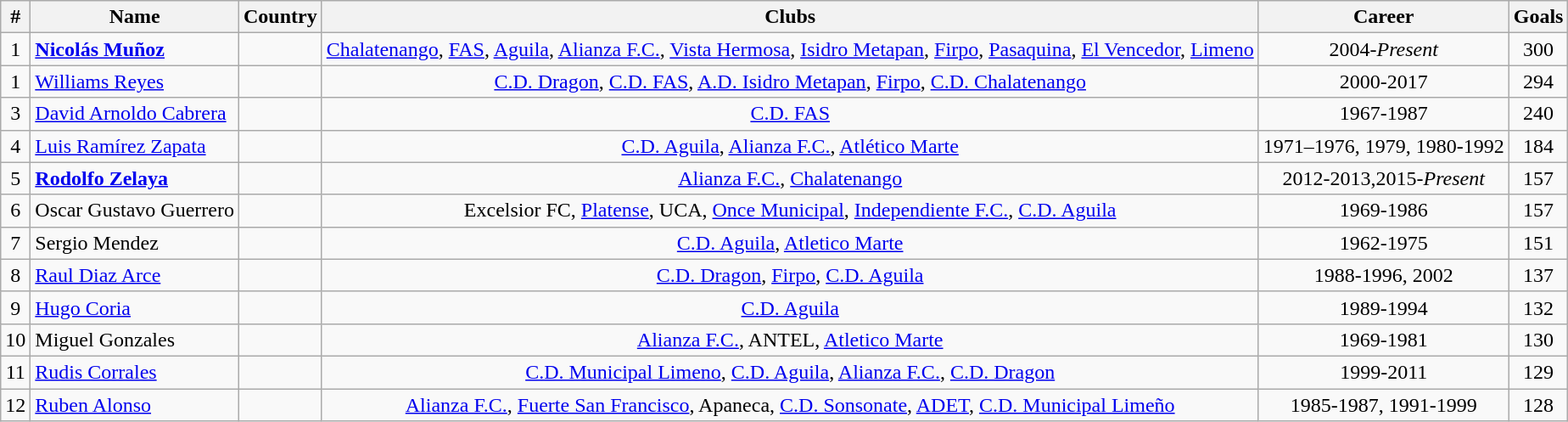<table class="wikitable" style="text-align:center;">
<tr>
<th>#</th>
<th>Name</th>
<th>Country</th>
<th>Clubs</th>
<th>Career</th>
<th>Goals</th>
</tr>
<tr>
<td>1</td>
<td align="left"><strong><a href='#'>Nicolás Muñoz</a></strong> </td>
<td></td>
<td><a href='#'>Chalatenango</a>, <a href='#'>FAS</a>, <a href='#'>Aguila</a>, <a href='#'>Alianza F.C.</a>, <a href='#'>Vista Hermosa</a>, <a href='#'>Isidro Metapan</a>, <a href='#'>Firpo</a>, <a href='#'>Pasaquina</a>, <a href='#'>El Vencedor</a>, <a href='#'>Limeno</a></td>
<td>2004-<em>Present</em></td>
<td>300</td>
</tr>
<tr>
<td>1</td>
<td style="text-align:left;"><a href='#'>Williams Reyes</a></td>
<td> </td>
<td><a href='#'>C.D. Dragon</a>, <a href='#'>C.D. FAS</a>, <a href='#'>A.D. Isidro Metapan</a>, <a href='#'>Firpo</a>, <a href='#'>C.D. Chalatenango</a></td>
<td>2000-2017</td>
<td>294</td>
</tr>
<tr>
<td>3</td>
<td style="text-align:left;"><a href='#'>David Arnoldo Cabrera</a></td>
<td></td>
<td><a href='#'>C.D. FAS</a></td>
<td>1967-1987</td>
<td>240</td>
</tr>
<tr>
<td>4</td>
<td align="left"><a href='#'>Luis Ramírez Zapata</a></td>
<td></td>
<td><a href='#'>C.D. Aguila</a>, <a href='#'>Alianza F.C.</a>, <a href='#'>Atlético Marte</a></td>
<td>1971–1976, 1979, 1980-1992</td>
<td>184</td>
</tr>
<tr>
<td>5</td>
<td align="left"><strong><a href='#'>Rodolfo Zelaya</a></strong></td>
<td></td>
<td><a href='#'>Alianza F.C.</a>, <a href='#'>Chalatenango</a></td>
<td>2012-2013,2015-<em>Present</em></td>
<td>157</td>
</tr>
<tr>
<td>6</td>
<td align="left">Oscar Gustavo Guerrero</td>
<td></td>
<td>Excelsior FC, <a href='#'>Platense</a>, UCA, <a href='#'>Once Municipal</a>, <a href='#'>Independiente F.C.</a>, <a href='#'>C.D. Aguila</a></td>
<td>1969-1986</td>
<td>157</td>
</tr>
<tr>
<td>7</td>
<td align="left">Sergio Mendez</td>
<td></td>
<td><a href='#'>C.D. Aguila</a>, <a href='#'>Atletico Marte</a></td>
<td>1962-1975</td>
<td>151</td>
</tr>
<tr>
<td>8</td>
<td align="left"><a href='#'>Raul Diaz Arce</a></td>
<td></td>
<td><a href='#'>C.D. Dragon</a>, <a href='#'>Firpo</a>, <a href='#'>C.D. Aguila</a></td>
<td>1988-1996, 2002</td>
<td>137</td>
</tr>
<tr>
<td>9</td>
<td align="left"><a href='#'>Hugo Coria</a></td>
<td></td>
<td><a href='#'>C.D. Aguila</a></td>
<td>1989-1994</td>
<td>132</td>
</tr>
<tr>
<td>10</td>
<td align="left">Miguel Gonzales</td>
<td></td>
<td><a href='#'>Alianza F.C.</a>, ANTEL, <a href='#'>Atletico Marte</a></td>
<td>1969-1981</td>
<td>130</td>
</tr>
<tr>
<td>11</td>
<td align="left"><a href='#'>Rudis Corrales</a></td>
<td></td>
<td><a href='#'>C.D. Municipal Limeno</a>, <a href='#'>C.D. Aguila</a>, <a href='#'>Alianza F.C.</a>, <a href='#'>C.D. Dragon</a></td>
<td>1999-2011</td>
<td>129</td>
</tr>
<tr>
<td>12</td>
<td align="left"><a href='#'>Ruben Alonso</a></td>
<td></td>
<td><a href='#'>Alianza F.C.</a>, <a href='#'>Fuerte San Francisco</a>, Apaneca, <a href='#'>C.D. Sonsonate</a>, <a href='#'>ADET</a>, <a href='#'>C.D. Municipal Limeño</a></td>
<td>1985-1987, 1991-1999</td>
<td>128</td>
</tr>
</table>
